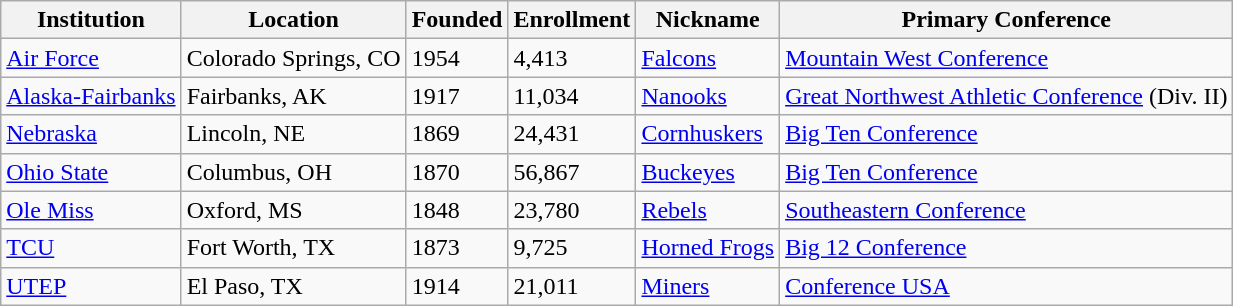<table class="wikitable">
<tr>
<th>Institution</th>
<th>Location</th>
<th>Founded</th>
<th>Enrollment</th>
<th>Nickname</th>
<th>Primary Conference</th>
</tr>
<tr>
<td><a href='#'>Air Force</a></td>
<td>Colorado Springs, CO</td>
<td>1954</td>
<td>4,413</td>
<td><a href='#'>Falcons</a></td>
<td><a href='#'>Mountain West Conference</a></td>
</tr>
<tr>
<td><a href='#'>Alaska-Fairbanks</a></td>
<td>Fairbanks, AK</td>
<td>1917</td>
<td>11,034</td>
<td><a href='#'>Nanooks</a></td>
<td><a href='#'>Great Northwest Athletic Conference</a> (Div. II)</td>
</tr>
<tr>
<td><a href='#'>Nebraska</a></td>
<td>Lincoln, NE</td>
<td>1869</td>
<td>24,431</td>
<td><a href='#'>Cornhuskers</a></td>
<td><a href='#'>Big Ten Conference</a></td>
</tr>
<tr>
<td><a href='#'>Ohio State</a></td>
<td>Columbus, OH</td>
<td>1870</td>
<td>56,867</td>
<td><a href='#'>Buckeyes</a></td>
<td><a href='#'>Big Ten Conference</a></td>
</tr>
<tr>
<td><a href='#'>Ole Miss</a></td>
<td>Oxford, MS</td>
<td>1848</td>
<td>23,780</td>
<td><a href='#'>Rebels</a></td>
<td><a href='#'>Southeastern Conference</a></td>
</tr>
<tr>
<td><a href='#'>TCU</a></td>
<td>Fort Worth, TX</td>
<td>1873</td>
<td>9,725</td>
<td><a href='#'>Horned Frogs</a></td>
<td><a href='#'>Big 12 Conference</a></td>
</tr>
<tr>
<td><a href='#'>UTEP</a></td>
<td>El Paso, TX</td>
<td>1914</td>
<td>21,011</td>
<td><a href='#'>Miners</a></td>
<td><a href='#'>Conference USA</a></td>
</tr>
</table>
